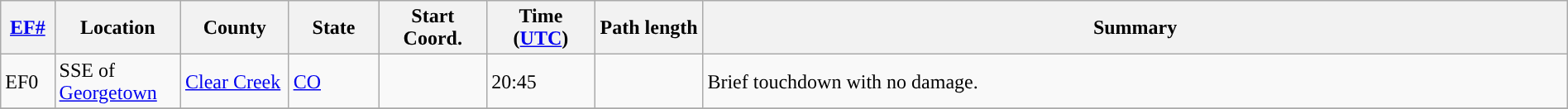<table class="wikitable sortable" style="width:100%;">
<tr>
<th scope="col"  style="width:3%; text-align:center;"><a href='#'>EF#</a></th>
<th scope="col"  style="width:7%; text-align:center;" class="unsortable">Location</th>
<th scope="col"  style="width:6%; text-align:center;" class="unsortable">County</th>
<th scope="col"  style="width:5%; text-align:center;">State</th>
<th scope="col"  style="width:6%; text-align:center;">Start Coord.</th>
<th scope="col"  style="width:6%; text-align:center;">Time (<a href='#'>UTC</a>)</th>
<th scope="col"  style="width:6%; text-align:center;">Path length</th>
<th scope="col" class="unsortable" style="width:48%; text-align:center;">Summary</th>
</tr>
<tr>
<td>EF0</td>
<td>SSE of <a href='#'>Georgetown</a></td>
<td><a href='#'>Clear Creek</a></td>
<td><a href='#'>CO</a></td>
<td></td>
<td>20:45</td>
<td></td>
<td>Brief touchdown with no damage.</td>
</tr>
<tr>
</tr>
</table>
